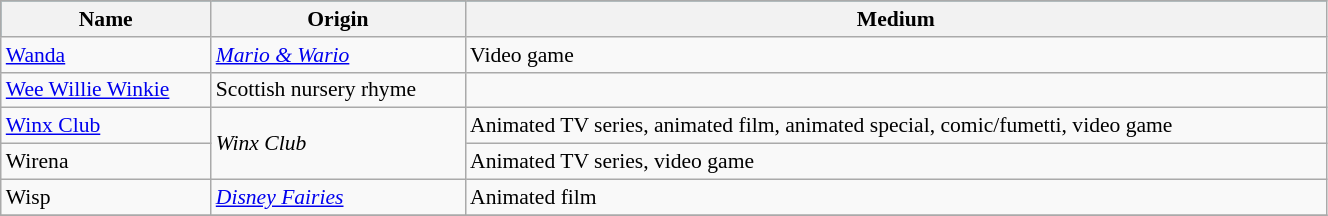<table class="wikitable sortable" style="width:70%; font-size:90%;">
<tr style="background:#115a6c;">
<th>Name</th>
<th>Origin</th>
<th>Medium</th>
</tr>
<tr>
<td><a href='#'>Wanda</a></td>
<td><em><a href='#'>Mario & Wario</a></em></td>
<td>Video game</td>
</tr>
<tr>
<td><a href='#'>Wee Willie Winkie</a></td>
<td>Scottish nursery rhyme</td>
<td></td>
</tr>
<tr>
<td><a href='#'>Winx Club</a></td>
<td rowspan="2"><em>Winx Club</em></td>
<td>Animated TV series, animated film, animated special, comic/fumetti, video game</td>
</tr>
<tr>
<td>Wirena</td>
<td>Animated TV series, video game</td>
</tr>
<tr>
<td>Wisp</td>
<td><em><a href='#'>Disney Fairies</a></em></td>
<td>Animated film</td>
</tr>
<tr>
</tr>
</table>
